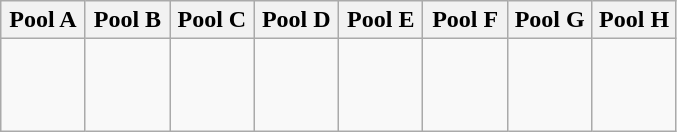<table class="wikitable">
<tr>
<th width=12%>Pool A</th>
<th width=12%>Pool B</th>
<th width=12%>Pool C</th>
<th width=12%>Pool D</th>
<th width=12%>Pool E</th>
<th width=12%>Pool F</th>
<th width=12%>Pool G</th>
<th width=12%>Pool H</th>
</tr>
<tr>
<td><br><br><br><strong></strong></td>
<td><br><br><strong></strong><br></td>
<td><br><strong></strong><br><br></td>
<td><br><br><strong></strong></td>
<td><br><br><strong></strong><br></td>
<td><br><br><br><strong></strong></td>
<td><strong></strong><br><br><br></td>
<td><br><strong></strong><br><br></td>
</tr>
</table>
